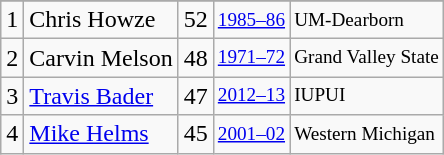<table class="wikitable">
<tr>
</tr>
<tr>
<td>1</td>
<td>Chris Howze</td>
<td>52</td>
<td style="font-size:80%;"><a href='#'>1985–86</a></td>
<td style="font-size:80%;">UM-Dearborn</td>
</tr>
<tr>
<td>2</td>
<td>Carvin Melson</td>
<td>48</td>
<td style="font-size:80%;"><a href='#'>1971–72</a></td>
<td style="font-size:80%;">Grand Valley State</td>
</tr>
<tr>
<td>3</td>
<td><a href='#'>Travis Bader</a></td>
<td>47</td>
<td style="font-size:80%;"><a href='#'>2012–13</a></td>
<td style="font-size:80%;">IUPUI</td>
</tr>
<tr>
<td>4</td>
<td><a href='#'>Mike Helms</a></td>
<td>45</td>
<td style="font-size:80%;"><a href='#'>2001–02</a></td>
<td style="font-size:80%;">Western Michigan</td>
</tr>
</table>
